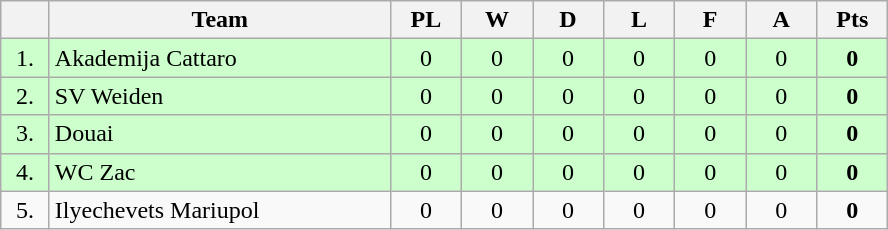<table class="wikitable" border="1" style="text-align:center">
<tr>
<th width=25></th>
<th width=220>Team</th>
<th width=40>PL</th>
<th width=40>W</th>
<th width=40>D</th>
<th width=40>L</th>
<th width=40>F</th>
<th width=40>A</th>
<th width=40>Pts</th>
</tr>
<tr style="background:#cfc;">
<td>1.</td>
<td align=left> Akademija Cattaro</td>
<td>0</td>
<td>0</td>
<td>0</td>
<td>0</td>
<td>0</td>
<td>0</td>
<td><strong>0</strong></td>
</tr>
<tr style="background:#cfc;">
<td>2.</td>
<td align=left> SV Weiden</td>
<td>0</td>
<td>0</td>
<td>0</td>
<td>0</td>
<td>0</td>
<td>0</td>
<td><strong>0</strong></td>
</tr>
<tr style="background:#cfc;">
<td>3.</td>
<td align=left> Douai</td>
<td>0</td>
<td>0</td>
<td>0</td>
<td>0</td>
<td>0</td>
<td>0</td>
<td><strong>0</strong></td>
</tr>
<tr style="background:#cfc;">
<td>4.</td>
<td align=left> WC Zac</td>
<td>0</td>
<td>0</td>
<td>0</td>
<td>0</td>
<td>0</td>
<td>0</td>
<td><strong>0</strong></td>
</tr>
<tr>
<td>5.</td>
<td align=left> Ilyechevets Mariupol</td>
<td>0</td>
<td>0</td>
<td>0</td>
<td>0</td>
<td>0</td>
<td>0</td>
<td><strong>0</strong></td>
</tr>
</table>
